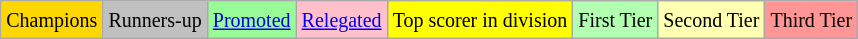<table class="wikitable" align="left">
<tr>
<td bgcolor=gold><small>Champions</small></td>
<td bgcolor=silver><small>Runners-up</small></td>
<td bgcolor=PaleGreen><small><a href='#'>Promoted</a></small></td>
<td bgcolor=Pink><small><a href='#'>Relegated</a></small></td>
<td bgcolor=Yellow><small>Top scorer in division</small></td>
<td bgcolor="#b2ffb2"><small>First Tier</small></td>
<td bgcolor="#ffffb2"><small>Second Tier</small></td>
<td bgcolor="#ff9595"><small>Third Tier</small></td>
</tr>
</table>
